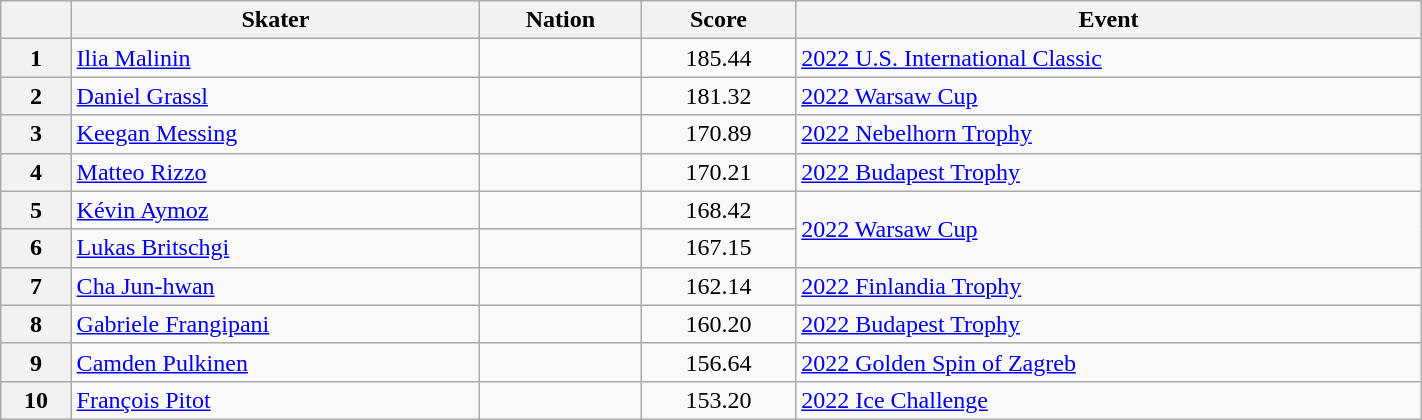<table class="wikitable sortable" style="text-align:left; width:75%">
<tr>
<th scope="col"></th>
<th scope="col">Skater</th>
<th scope="col">Nation</th>
<th scope="col">Score</th>
<th scope="col">Event</th>
</tr>
<tr>
<th scope="row">1</th>
<td><a href='#'>Ilia Malinin</a></td>
<td></td>
<td style="text-align:center;">185.44</td>
<td><a href='#'>2022 U.S. International Classic</a></td>
</tr>
<tr>
<th scope="row">2</th>
<td><a href='#'>Daniel Grassl</a></td>
<td></td>
<td style="text-align:center;">181.32</td>
<td><a href='#'>2022 Warsaw Cup</a></td>
</tr>
<tr>
<th scope="row">3</th>
<td><a href='#'>Keegan Messing</a></td>
<td></td>
<td style="text-align:center;">170.89</td>
<td><a href='#'>2022 Nebelhorn Trophy</a></td>
</tr>
<tr>
<th scope="row">4</th>
<td><a href='#'>Matteo Rizzo</a></td>
<td></td>
<td style="text-align:center;">170.21</td>
<td><a href='#'>2022 Budapest Trophy</a></td>
</tr>
<tr>
<th scope="row">5</th>
<td><a href='#'>Kévin Aymoz</a></td>
<td></td>
<td style="text-align:center;">168.42</td>
<td rowspan="2"><a href='#'>2022 Warsaw Cup</a></td>
</tr>
<tr>
<th scope="row">6</th>
<td><a href='#'>Lukas Britschgi</a></td>
<td></td>
<td style="text-align:center;">167.15</td>
</tr>
<tr>
<th scope="row">7</th>
<td><a href='#'>Cha Jun-hwan</a></td>
<td></td>
<td style="text-align:center;">162.14</td>
<td><a href='#'>2022 Finlandia Trophy</a></td>
</tr>
<tr>
<th scope="row">8</th>
<td><a href='#'>Gabriele Frangipani</a></td>
<td></td>
<td style="text-align:center;">160.20</td>
<td><a href='#'>2022 Budapest Trophy</a></td>
</tr>
<tr>
<th scope="row">9</th>
<td><a href='#'>Camden Pulkinen</a></td>
<td></td>
<td style="text-align:center;">156.64</td>
<td><a href='#'>2022 Golden Spin of Zagreb</a></td>
</tr>
<tr>
<th scope="row">10</th>
<td><a href='#'>François Pitot</a></td>
<td></td>
<td style="text-align:center;">153.20</td>
<td><a href='#'>2022 Ice Challenge</a></td>
</tr>
</table>
